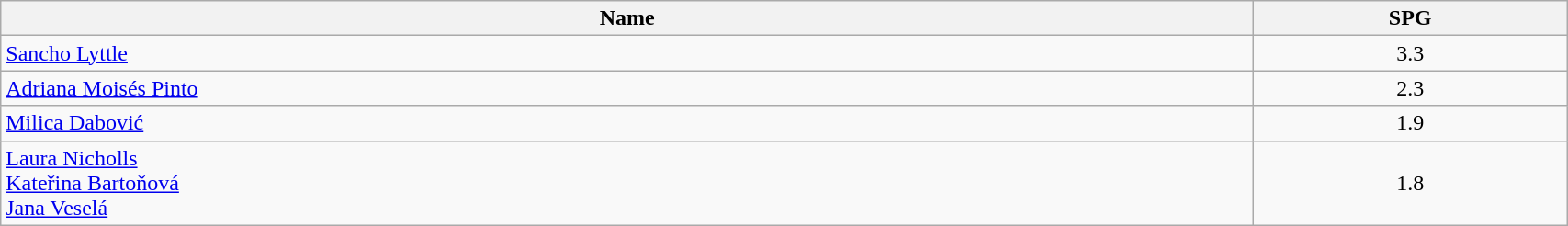<table class=wikitable width="90%">
<tr>
<th width="80%">Name</th>
<th width="20%">SPG</th>
</tr>
<tr>
<td> <a href='#'>Sancho Lyttle</a></td>
<td align=center>3.3</td>
</tr>
<tr>
<td> <a href='#'>Adriana Moisés Pinto</a></td>
<td align=center>2.3</td>
</tr>
<tr>
<td> <a href='#'>Milica Dabović</a></td>
<td align=center>1.9</td>
</tr>
<tr>
<td> <a href='#'>Laura Nicholls</a><br> <a href='#'>Kateřina Bartoňová</a><br> <a href='#'>Jana Veselá</a></td>
<td align=center>1.8</td>
</tr>
</table>
